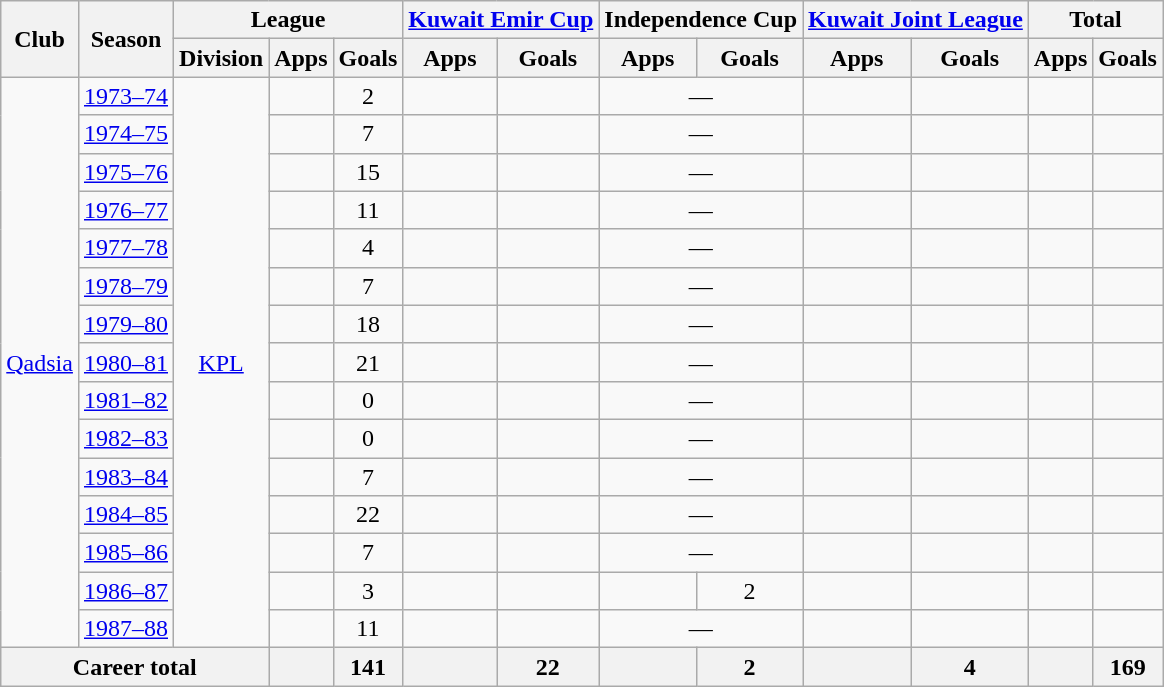<table class="wikitable" style="text-align:center">
<tr>
<th rowspan="2">Club</th>
<th rowspan="2">Season</th>
<th colspan="3">League</th>
<th colspan="2"><a href='#'>Kuwait Emir Cup</a></th>
<th colspan="2">Independence Cup</th>
<th colspan="2"><a href='#'>Kuwait Joint League</a></th>
<th colspan="2">Total</th>
</tr>
<tr>
<th>Division</th>
<th>Apps</th>
<th>Goals</th>
<th>Apps</th>
<th>Goals</th>
<th>Apps</th>
<th>Goals</th>
<th>Apps</th>
<th>Goals</th>
<th>Apps</th>
<th>Goals</th>
</tr>
<tr align=center>
<td rowspan="15" align=center valign=center><a href='#'>Qadsia</a></td>
<td><a href='#'>1973–74</a></td>
<td rowspan="15"><a href='#'>KPL</a></td>
<td></td>
<td>2</td>
<td></td>
<td></td>
<td colspan="2">—</td>
<td></td>
<td></td>
<td></td>
<td></td>
</tr>
<tr>
<td><a href='#'>1974–75</a></td>
<td></td>
<td>7</td>
<td></td>
<td></td>
<td colspan="2">—</td>
<td></td>
<td></td>
<td></td>
<td></td>
</tr>
<tr>
<td><a href='#'>1975–76</a></td>
<td></td>
<td>15</td>
<td></td>
<td></td>
<td colspan="2">—</td>
<td></td>
<td></td>
<td></td>
<td></td>
</tr>
<tr>
<td><a href='#'>1976–77</a></td>
<td></td>
<td>11</td>
<td></td>
<td></td>
<td colspan="2">—</td>
<td></td>
<td></td>
<td></td>
<td></td>
</tr>
<tr>
<td><a href='#'>1977–78</a></td>
<td></td>
<td>4</td>
<td></td>
<td></td>
<td colspan="2">—</td>
<td></td>
<td></td>
<td></td>
<td></td>
</tr>
<tr>
<td><a href='#'>1978–79</a></td>
<td></td>
<td>7</td>
<td></td>
<td></td>
<td colspan="2">—</td>
<td></td>
<td></td>
<td></td>
<td></td>
</tr>
<tr>
<td><a href='#'>1979–80</a></td>
<td></td>
<td>18</td>
<td></td>
<td></td>
<td colspan="2">—</td>
<td></td>
<td></td>
<td></td>
<td></td>
</tr>
<tr>
<td><a href='#'>1980–81</a></td>
<td></td>
<td>21</td>
<td></td>
<td></td>
<td colspan="2">—</td>
<td></td>
<td></td>
<td></td>
<td></td>
</tr>
<tr>
<td><a href='#'>1981–82</a></td>
<td></td>
<td>0</td>
<td></td>
<td></td>
<td colspan="2">—</td>
<td></td>
<td></td>
<td></td>
<td></td>
</tr>
<tr>
<td><a href='#'>1982–83</a></td>
<td></td>
<td>0</td>
<td></td>
<td></td>
<td colspan="2">—</td>
<td></td>
<td></td>
<td></td>
<td></td>
</tr>
<tr>
<td><a href='#'>1983–84</a></td>
<td></td>
<td>7</td>
<td></td>
<td></td>
<td colspan="2">—</td>
<td></td>
<td></td>
<td></td>
<td></td>
</tr>
<tr>
<td><a href='#'>1984–85</a></td>
<td></td>
<td>22</td>
<td></td>
<td></td>
<td colspan="2">—</td>
<td></td>
<td></td>
<td></td>
<td></td>
</tr>
<tr>
<td><a href='#'>1985–86</a></td>
<td></td>
<td>7</td>
<td></td>
<td></td>
<td colspan="2">—</td>
<td></td>
<td></td>
<td></td>
<td></td>
</tr>
<tr>
<td><a href='#'>1986–87</a></td>
<td></td>
<td>3</td>
<td></td>
<td></td>
<td></td>
<td>2</td>
<td></td>
<td></td>
<td></td>
<td></td>
</tr>
<tr>
<td><a href='#'>1987–88</a></td>
<td></td>
<td>11</td>
<td></td>
<td></td>
<td colspan="2">—</td>
<td></td>
<td></td>
<td></td>
<td></td>
</tr>
<tr align=center>
<th colspan="3">Career total</th>
<th></th>
<th>141</th>
<th></th>
<th>22</th>
<th></th>
<th>2</th>
<th></th>
<th>4</th>
<th></th>
<th>169</th>
</tr>
</table>
